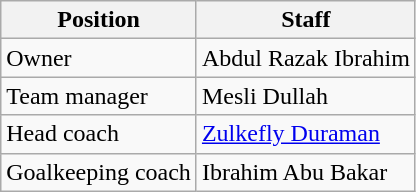<table class="wikitable">
<tr>
<th>Position</th>
<th>Staff</th>
</tr>
<tr>
<td>Owner</td>
<td> Abdul Razak Ibrahim</td>
</tr>
<tr>
<td>Team manager</td>
<td> Mesli Dullah</td>
</tr>
<tr>
<td>Head coach</td>
<td> <a href='#'>Zulkefly Duraman</a></td>
</tr>
<tr>
<td>Goalkeeping coach</td>
<td> Ibrahim Abu Bakar</td>
</tr>
</table>
